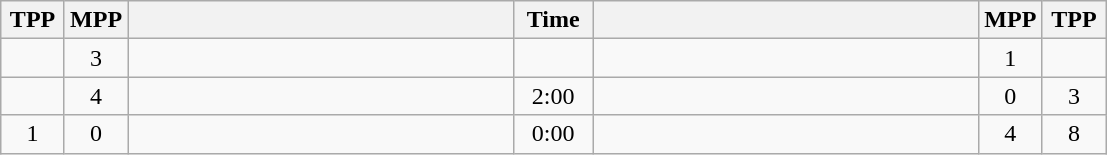<table class="wikitable" style="text-align: center;" |>
<tr>
<th width="35">TPP</th>
<th width="35">MPP</th>
<th width="250"></th>
<th width="45">Time</th>
<th width="250"></th>
<th width="35">MPP</th>
<th width="35">TPP</th>
</tr>
<tr>
<td></td>
<td>3</td>
<td style="text-align:left;"></td>
<td></td>
<td style="text-align:left;"><strong></strong></td>
<td>1</td>
<td></td>
</tr>
<tr>
<td></td>
<td>4</td>
<td style="text-align:left;"></td>
<td>2:00</td>
<td style="text-align:left;"><strong></strong></td>
<td>0</td>
<td>3</td>
</tr>
<tr>
<td>1</td>
<td>0</td>
<td style="text-align:left;"><strong></strong></td>
<td>0:00</td>
<td style="text-align:left;"></td>
<td>4</td>
<td>8</td>
</tr>
</table>
